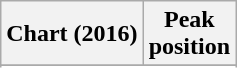<table class="wikitable sortable plainrowheaders" style="text-align:center">
<tr>
<th scope="col">Chart (2016)</th>
<th scope="col">Peak<br>position</th>
</tr>
<tr>
</tr>
<tr>
</tr>
<tr>
</tr>
</table>
